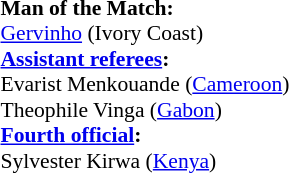<table width=50% style="font-size: 90%">
<tr>
<td><br><strong>Man of the Match:</strong>
<br><a href='#'>Gervinho</a> (Ivory Coast)<br><strong><a href='#'>Assistant referees</a>:</strong>
<br>Evarist Menkouande (<a href='#'>Cameroon</a>)
<br>Theophile Vinga (<a href='#'>Gabon</a>)
<br><strong><a href='#'>Fourth official</a>:</strong>
<br>Sylvester Kirwa (<a href='#'>Kenya</a>)</td>
</tr>
</table>
